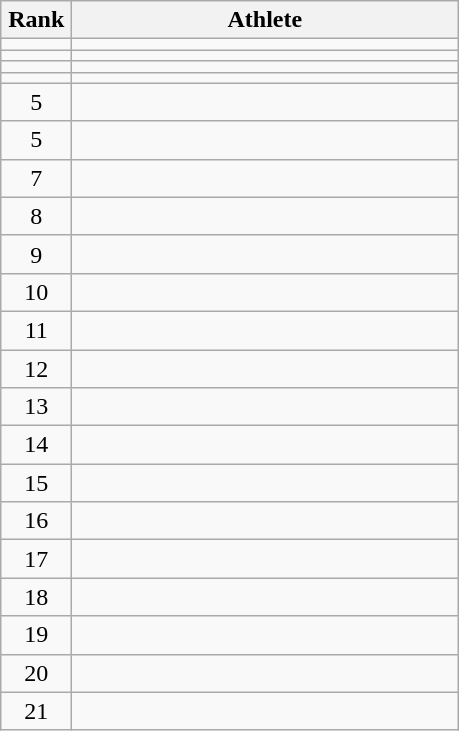<table class="wikitable" style="text-align: center;">
<tr>
<th width=40>Rank</th>
<th width=250>Athlete</th>
</tr>
<tr>
<td></td>
<td align="left"></td>
</tr>
<tr>
<td></td>
<td align="left"></td>
</tr>
<tr>
<td></td>
<td align="left"></td>
</tr>
<tr>
<td></td>
<td align="left"></td>
</tr>
<tr>
<td>5</td>
<td align="left"></td>
</tr>
<tr>
<td>5</td>
<td align="left"></td>
</tr>
<tr>
<td>7</td>
<td align="left"></td>
</tr>
<tr>
<td>8</td>
<td align="left"></td>
</tr>
<tr>
<td>9</td>
<td align="left"></td>
</tr>
<tr>
<td>10</td>
<td align="left"></td>
</tr>
<tr>
<td>11</td>
<td align="left"></td>
</tr>
<tr>
<td>12</td>
<td align="left"></td>
</tr>
<tr>
<td>13</td>
<td align="left"></td>
</tr>
<tr>
<td>14</td>
<td align="left"></td>
</tr>
<tr>
<td>15</td>
<td align="left"></td>
</tr>
<tr>
<td>16</td>
<td align="left"></td>
</tr>
<tr>
<td>17</td>
<td align="left"></td>
</tr>
<tr>
<td>18</td>
<td align="left"></td>
</tr>
<tr>
<td>19</td>
<td align="left"></td>
</tr>
<tr>
<td>20</td>
<td align="left"></td>
</tr>
<tr>
<td>21</td>
<td align="left"></td>
</tr>
</table>
